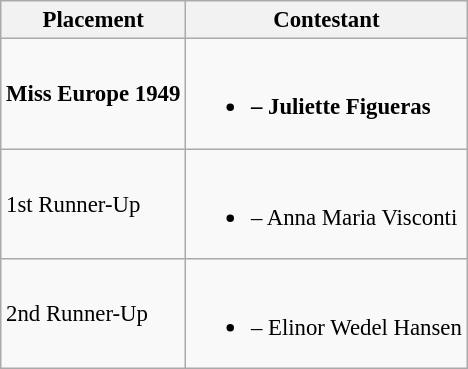<table class="wikitable sortable" style="font-size: 95%;">
<tr>
<th>Placement</th>
<th>Contestant</th>
</tr>
<tr>
<td><strong>Miss Europe 1949</strong></td>
<td><br><ul><li><strong> – Juliette Figueras</strong></li></ul></td>
</tr>
<tr>
<td>1st Runner-Up</td>
<td><br><ul><li> – Anna Maria Visconti</li></ul></td>
</tr>
<tr>
<td>2nd Runner-Up</td>
<td><br><ul><li> – Elinor Wedel Hansen</li></ul></td>
</tr>
</table>
